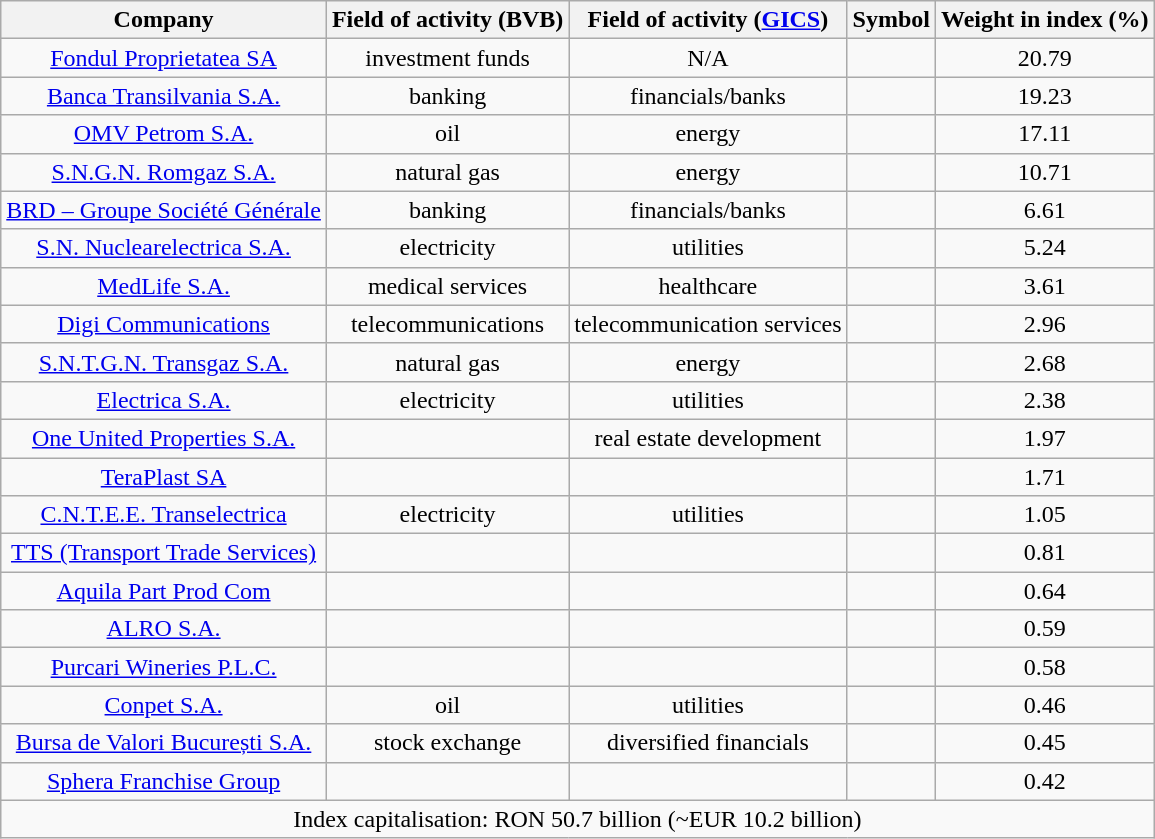<table class="wikitable sortable" style="text-align: center; font-size: 100%;" cellpadding=2 cellspacing=2>
<tr>
<th>Company</th>
<th>Field of activity (BVB)</th>
<th>Field of activity (<a href='#'>GICS</a>)</th>
<th>Symbol</th>
<th>Weight in index (%)</th>
</tr>
<tr>
<td><a href='#'>Fondul Proprietatea SA</a></td>
<td>investment funds</td>
<td>N/A</td>
<td></td>
<td>20.79</td>
</tr>
<tr>
<td><a href='#'>Banca Transilvania S.A.</a></td>
<td>banking</td>
<td>financials/banks</td>
<td></td>
<td>19.23</td>
</tr>
<tr>
<td><a href='#'>OMV Petrom S.A.</a></td>
<td>oil</td>
<td>energy</td>
<td></td>
<td>17.11</td>
</tr>
<tr>
<td><a href='#'>S.N.G.N. Romgaz S.A.</a></td>
<td>natural gas</td>
<td>energy</td>
<td></td>
<td>10.71</td>
</tr>
<tr>
<td><a href='#'>BRD – Groupe Société Générale</a></td>
<td>banking</td>
<td>financials/banks</td>
<td></td>
<td>6.61</td>
</tr>
<tr>
<td><a href='#'>S.N. Nuclearelectrica S.A.</a></td>
<td>electricity</td>
<td>utilities</td>
<td></td>
<td>5.24</td>
</tr>
<tr>
<td><a href='#'> MedLife S.A.</a></td>
<td>medical services</td>
<td>healthcare</td>
<td></td>
<td>3.61</td>
</tr>
<tr>
<td><a href='#'>Digi Communications</a></td>
<td>telecommunications</td>
<td>telecommunication services</td>
<td></td>
<td>2.96</td>
</tr>
<tr>
<td><a href='#'>S.N.T.G.N. Transgaz S.A.</a></td>
<td>natural gas</td>
<td>energy</td>
<td></td>
<td>2.68</td>
</tr>
<tr>
<td><a href='#'>Electrica S.A.</a></td>
<td>electricity</td>
<td>utilities</td>
<td></td>
<td>2.38</td>
</tr>
<tr>
<td><a href='#'>One United Properties S.A.</a></td>
<td></td>
<td>real estate development</td>
<td></td>
<td>1.97</td>
</tr>
<tr>
<td><a href='#'>TeraPlast SA</a></td>
<td></td>
<td></td>
<td> </td>
<td>1.71</td>
</tr>
<tr>
<td><a href='#'>C.N.T.E.E. Transelectrica</a></td>
<td>electricity</td>
<td>utilities</td>
<td></td>
<td>1.05</td>
</tr>
<tr>
<td><a href='#'>TTS (Transport Trade Services)</a></td>
<td></td>
<td></td>
<td></td>
<td>0.81</td>
</tr>
<tr>
<td><a href='#'>Aquila Part Prod Com</a></td>
<td></td>
<td></td>
<td></td>
<td>0.64</td>
</tr>
<tr>
<td><a href='#'>ALRO S.A.</a></td>
<td></td>
<td></td>
<td></td>
<td>0.59</td>
</tr>
<tr>
<td><a href='#'>Purcari Wineries P.L.C.</a></td>
<td></td>
<td></td>
<td></td>
<td>0.58</td>
</tr>
<tr>
<td><a href='#'>Conpet S.A.</a></td>
<td>oil</td>
<td>utilities</td>
<td></td>
<td>0.46</td>
</tr>
<tr>
<td><a href='#'>Bursa de Valori București S.A.</a></td>
<td>stock exchange</td>
<td>diversified financials</td>
<td></td>
<td>0.45</td>
</tr>
<tr>
<td><a href='#'>Sphera Franchise Group</a></td>
<td></td>
<td></td>
<td></td>
<td>0.42</td>
</tr>
<tr>
<td colspan="5">Index capitalisation: RON 50.7 billion (~EUR 10.2 billion)</td>
</tr>
</table>
